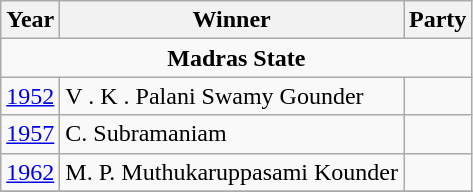<table class="wikitable sortable">
<tr>
<th>Year</th>
<th>Winner</th>
<th colspan="2">Party</th>
</tr>
<tr>
<td style="text-align: center;" colspan="4"><strong>Madras State</strong></td>
</tr>
<tr>
<td><a href='#'>1952</a></td>
<td>V . K . Palani Swamy Gounder</td>
<td></td>
</tr>
<tr>
<td><a href='#'>1957</a></td>
<td>C. Subramaniam</td>
<td></td>
</tr>
<tr>
<td><a href='#'>1962</a></td>
<td>M. P. Muthukaruppasami Kounder</td>
<td></td>
</tr>
<tr>
</tr>
</table>
